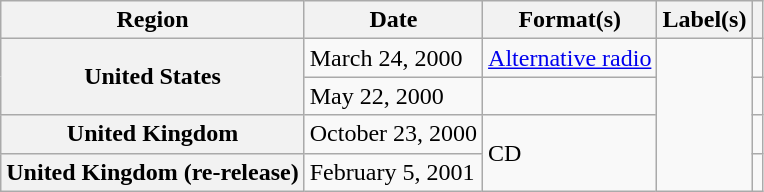<table class="wikitable plainrowheaders">
<tr>
<th scope="col">Region</th>
<th scope="col">Date</th>
<th scope="col">Format(s)</th>
<th scope="col">Label(s)</th>
<th scope="col"></th>
</tr>
<tr>
<th scope="row" rowspan="2">United States</th>
<td>March 24, 2000</td>
<td><a href='#'>Alternative radio</a></td>
<td rowspan="4"></td>
<td align="center"></td>
</tr>
<tr>
<td>May 22, 2000</td>
<td></td>
<td align="center"></td>
</tr>
<tr>
<th scope="row">United Kingdom</th>
<td>October 23, 2000</td>
<td rowspan="2">CD</td>
<td align="center"></td>
</tr>
<tr>
<th scope="row">United Kingdom (re-release)</th>
<td>February 5, 2001</td>
<td align="center"></td>
</tr>
</table>
